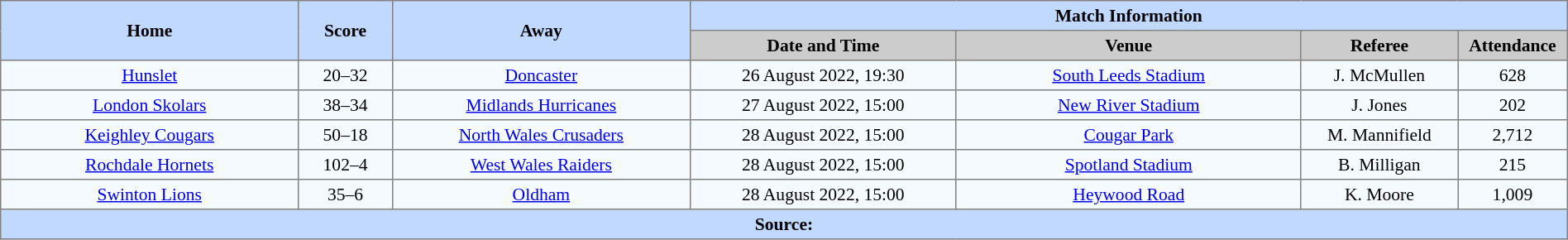<table border=1 style="border-collapse:collapse; font-size:90%; text-align:center;" cellpadding=3 cellspacing=0 width=100%>
<tr bgcolor=#C1D8FF>
<th scope="col" rowspan=2 width=19%>Home</th>
<th scope="col" rowspan=2 width=6%>Score</th>
<th scope="col" rowspan=2 width=19%>Away</th>
<th colspan=4>Match Information</th>
</tr>
<tr bgcolor=#CCCCCC>
<th scope="col" width=17%>Date and Time</th>
<th scope="col" width=22%>Venue</th>
<th scope="col" width=10%>Referee</th>
<th scope="col" width=7%>Attendance</th>
</tr>
<tr bgcolor=#F5FAFF>
<td> <a href='#'>Hunslet</a></td>
<td>20–32</td>
<td> <a href='#'>Doncaster</a></td>
<td>26 August 2022, 19:30</td>
<td><a href='#'>South Leeds Stadium</a></td>
<td>J. McMullen</td>
<td>628</td>
</tr>
<tr bgcolor=#F5FAFF>
<td> <a href='#'>London Skolars</a></td>
<td>38–34</td>
<td> <a href='#'>Midlands Hurricanes</a></td>
<td>27 August 2022, 15:00</td>
<td><a href='#'>New River Stadium</a></td>
<td>J. Jones</td>
<td>202</td>
</tr>
<tr bgcolor=#F5FAFF>
<td> <a href='#'>Keighley Cougars</a></td>
<td>50–18</td>
<td> <a href='#'>North Wales Crusaders</a></td>
<td>28 August 2022, 15:00</td>
<td><a href='#'>Cougar Park</a></td>
<td>M. Mannifield</td>
<td>2,712</td>
</tr>
<tr bgcolor=#F5FAFF>
<td> <a href='#'>Rochdale Hornets</a></td>
<td>102–4</td>
<td> <a href='#'>West Wales Raiders</a></td>
<td>28 August 2022, 15:00</td>
<td><a href='#'>Spotland Stadium</a></td>
<td>B. Milligan</td>
<td>215</td>
</tr>
<tr bgcolor=#F5FAFF>
<td> <a href='#'>Swinton Lions</a></td>
<td>35–6</td>
<td> <a href='#'>Oldham</a></td>
<td>28 August 2022, 15:00</td>
<td><a href='#'>Heywood Road</a></td>
<td>K. Moore</td>
<td>1,009</td>
</tr>
<tr style="background:#c1d8ff;">
<th colspan=7>Source:</th>
</tr>
</table>
